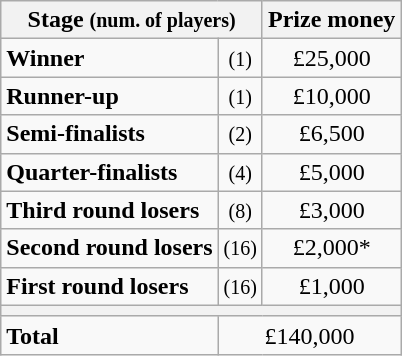<table class="wikitable">
<tr>
<th colspan=2>Stage <small>(num. of players)</small></th>
<th>Prize money</th>
</tr>
<tr>
<td><strong>Winner</strong></td>
<td align=center><small>(1)</small></td>
<td align=center>£25,000</td>
</tr>
<tr>
<td><strong>Runner-up</strong></td>
<td align=center><small>(1)</small></td>
<td align=center>£10,000</td>
</tr>
<tr>
<td><strong>Semi-finalists</strong></td>
<td align=center><small>(2)</small></td>
<td align=center>£6,500</td>
</tr>
<tr>
<td><strong>Quarter-finalists</strong></td>
<td align=center><small>(4)</small></td>
<td align=center>£5,000</td>
</tr>
<tr>
<td><strong>Third round losers</strong></td>
<td align=center><small>(8)</small></td>
<td align=center>£3,000</td>
</tr>
<tr>
<td><strong>Second round losers</strong></td>
<td align=center><small>(16)</small></td>
<td align=center>£2,000*</td>
</tr>
<tr>
<td><strong>First round losers</strong></td>
<td align=center><small>(16)</small></td>
<td align=center>£1,000</td>
</tr>
<tr>
<th colspan=3></th>
</tr>
<tr>
<td><strong>Total</strong></td>
<td align=center colspan=2>£140,000</td>
</tr>
</table>
